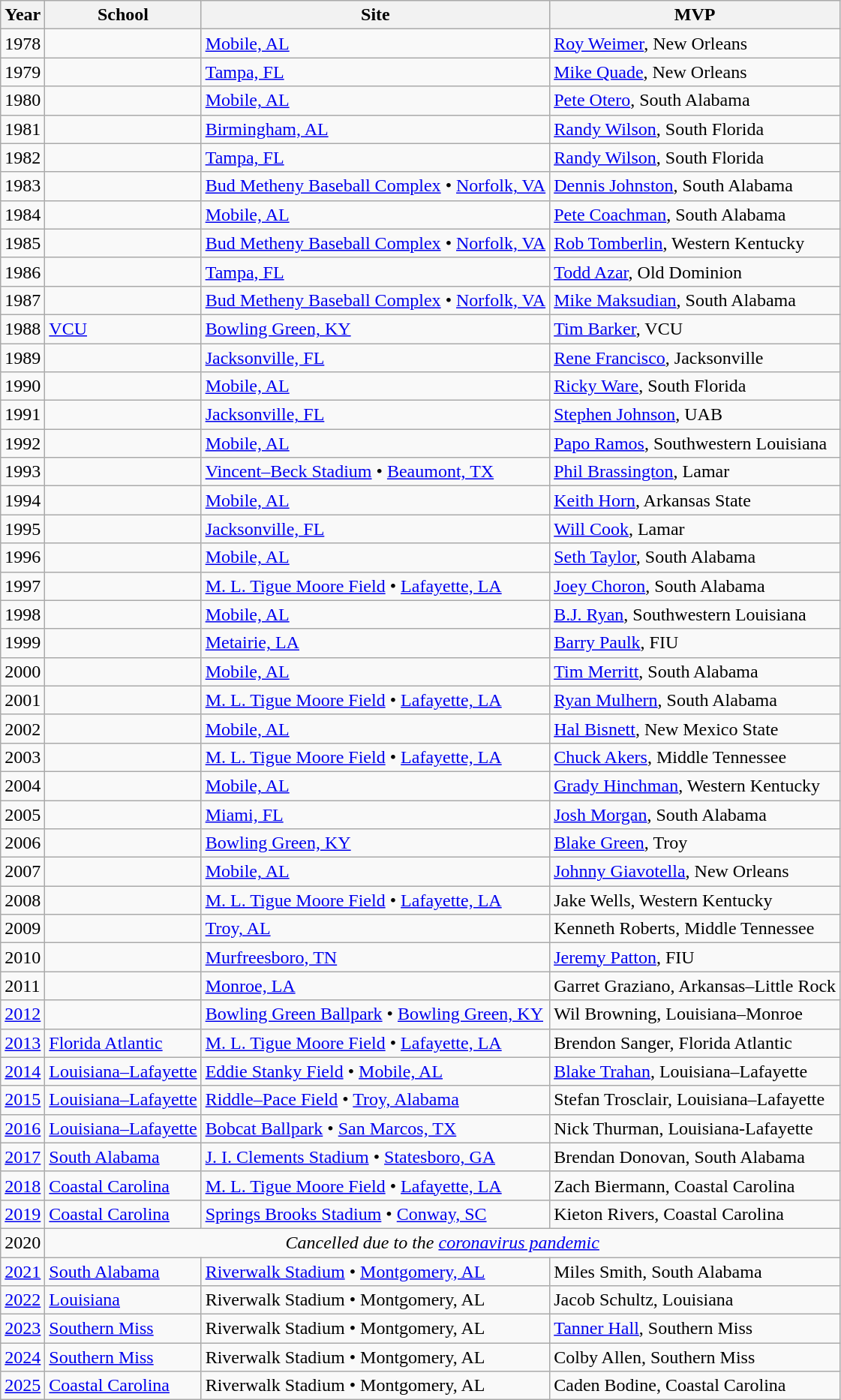<table class="wikitable">
<tr>
<th>Year</th>
<th>School</th>
<th>Site</th>
<th>MVP</th>
</tr>
<tr>
<td>1978</td>
<td></td>
<td><a href='#'>Mobile, AL</a></td>
<td><a href='#'>Roy Weimer</a>, New Orleans</td>
</tr>
<tr>
<td>1979</td>
<td></td>
<td><a href='#'>Tampa, FL</a></td>
<td><a href='#'>Mike Quade</a>, New Orleans</td>
</tr>
<tr>
<td>1980</td>
<td></td>
<td><a href='#'>Mobile, AL</a></td>
<td><a href='#'>Pete Otero</a>, South Alabama</td>
</tr>
<tr>
<td>1981</td>
<td></td>
<td><a href='#'>Birmingham, AL</a></td>
<td><a href='#'>Randy Wilson</a>, South Florida</td>
</tr>
<tr>
<td>1982</td>
<td></td>
<td><a href='#'>Tampa, FL</a></td>
<td><a href='#'>Randy Wilson</a>, South Florida</td>
</tr>
<tr>
<td>1983</td>
<td></td>
<td><a href='#'>Bud Metheny Baseball Complex</a> • <a href='#'>Norfolk, VA</a></td>
<td><a href='#'>Dennis Johnston</a>, South Alabama</td>
</tr>
<tr>
<td>1984</td>
<td></td>
<td><a href='#'>Mobile, AL</a></td>
<td><a href='#'>Pete Coachman</a>, South Alabama</td>
</tr>
<tr>
<td>1985</td>
<td></td>
<td><a href='#'>Bud Metheny Baseball Complex</a> • <a href='#'>Norfolk, VA</a></td>
<td><a href='#'>Rob Tomberlin</a>, Western Kentucky</td>
</tr>
<tr>
<td>1986</td>
<td></td>
<td><a href='#'>Tampa, FL</a></td>
<td><a href='#'>Todd Azar</a>, Old Dominion</td>
</tr>
<tr>
<td>1987</td>
<td></td>
<td><a href='#'>Bud Metheny Baseball Complex</a> • <a href='#'>Norfolk, VA</a></td>
<td><a href='#'>Mike Maksudian</a>, South Alabama</td>
</tr>
<tr>
<td>1988</td>
<td><a href='#'>VCU</a></td>
<td><a href='#'>Bowling Green, KY</a></td>
<td><a href='#'>Tim Barker</a>, VCU</td>
</tr>
<tr>
<td>1989</td>
<td></td>
<td><a href='#'>Jacksonville, FL</a></td>
<td><a href='#'>Rene Francisco</a>, Jacksonville</td>
</tr>
<tr>
<td>1990</td>
<td></td>
<td><a href='#'>Mobile, AL</a></td>
<td><a href='#'>Ricky Ware</a>, South Florida</td>
</tr>
<tr>
<td>1991</td>
<td></td>
<td><a href='#'>Jacksonville, FL</a></td>
<td><a href='#'>Stephen Johnson</a>, UAB</td>
</tr>
<tr>
<td>1992</td>
<td></td>
<td><a href='#'>Mobile, AL</a></td>
<td><a href='#'>Papo Ramos</a>, Southwestern Louisiana</td>
</tr>
<tr>
<td>1993</td>
<td></td>
<td><a href='#'>Vincent–Beck Stadium</a> • <a href='#'>Beaumont, TX</a></td>
<td><a href='#'>Phil Brassington</a>, Lamar</td>
</tr>
<tr>
<td>1994</td>
<td></td>
<td><a href='#'>Mobile, AL</a></td>
<td><a href='#'>Keith Horn</a>, Arkansas State</td>
</tr>
<tr>
<td>1995</td>
<td></td>
<td><a href='#'>Jacksonville, FL</a></td>
<td><a href='#'>Will Cook</a>, Lamar</td>
</tr>
<tr>
<td>1996</td>
<td></td>
<td><a href='#'>Mobile, AL</a></td>
<td><a href='#'>Seth Taylor</a>, South Alabama</td>
</tr>
<tr>
<td>1997</td>
<td></td>
<td><a href='#'>M. L. Tigue Moore Field</a> • <a href='#'>Lafayette, LA</a></td>
<td><a href='#'>Joey Choron</a>, South Alabama</td>
</tr>
<tr>
<td>1998</td>
<td></td>
<td><a href='#'>Mobile, AL</a></td>
<td><a href='#'>B.J. Ryan</a>, Southwestern Louisiana</td>
</tr>
<tr>
<td>1999</td>
<td></td>
<td><a href='#'>Metairie, LA</a></td>
<td><a href='#'>Barry Paulk</a>, FIU</td>
</tr>
<tr>
<td>2000</td>
<td></td>
<td><a href='#'>Mobile, AL</a></td>
<td><a href='#'>Tim Merritt</a>, South Alabama</td>
</tr>
<tr>
<td>2001</td>
<td></td>
<td><a href='#'>M. L. Tigue Moore Field</a> • <a href='#'>Lafayette, LA</a></td>
<td><a href='#'>Ryan Mulhern</a>, South Alabama</td>
</tr>
<tr>
<td>2002</td>
<td></td>
<td><a href='#'>Mobile, AL</a></td>
<td><a href='#'>Hal Bisnett</a>, New Mexico State</td>
</tr>
<tr>
<td>2003</td>
<td></td>
<td><a href='#'>M. L. Tigue Moore Field</a> • <a href='#'>Lafayette, LA</a></td>
<td><a href='#'>Chuck Akers</a>, Middle Tennessee</td>
</tr>
<tr>
<td>2004</td>
<td></td>
<td><a href='#'>Mobile, AL</a></td>
<td><a href='#'>Grady Hinchman</a>, Western Kentucky</td>
</tr>
<tr>
<td>2005</td>
<td></td>
<td><a href='#'>Miami, FL</a></td>
<td><a href='#'>Josh Morgan</a>, South Alabama</td>
</tr>
<tr>
<td>2006</td>
<td></td>
<td><a href='#'>Bowling Green, KY</a></td>
<td><a href='#'>Blake Green</a>, Troy</td>
</tr>
<tr>
<td>2007</td>
<td></td>
<td><a href='#'>Mobile, AL</a></td>
<td><a href='#'>Johnny Giavotella</a>, New Orleans</td>
</tr>
<tr>
<td>2008</td>
<td></td>
<td><a href='#'>M. L. Tigue Moore Field</a> • <a href='#'>Lafayette, LA</a></td>
<td>Jake Wells, Western Kentucky</td>
</tr>
<tr>
<td>2009</td>
<td></td>
<td><a href='#'>Troy, AL</a></td>
<td>Kenneth Roberts, Middle Tennessee</td>
</tr>
<tr>
<td>2010</td>
<td></td>
<td><a href='#'>Murfreesboro, TN</a></td>
<td><a href='#'>Jeremy Patton</a>, FIU</td>
</tr>
<tr>
<td>2011</td>
<td></td>
<td><a href='#'>Monroe, LA</a></td>
<td>Garret Graziano, Arkansas–Little Rock</td>
</tr>
<tr>
<td><a href='#'>2012</a></td>
<td></td>
<td><a href='#'>Bowling Green Ballpark</a> • <a href='#'>Bowling Green, KY</a></td>
<td>Wil Browning, Louisiana–Monroe</td>
</tr>
<tr>
<td><a href='#'>2013</a></td>
<td><a href='#'>Florida Atlantic</a></td>
<td><a href='#'>M. L. Tigue Moore Field</a> • <a href='#'>Lafayette, LA</a></td>
<td>Brendon Sanger, Florida Atlantic</td>
</tr>
<tr>
<td><a href='#'>2014</a></td>
<td><a href='#'>Louisiana–Lafayette</a></td>
<td><a href='#'>Eddie Stanky Field</a> • <a href='#'>Mobile, AL</a></td>
<td><a href='#'>Blake Trahan</a>, Louisiana–Lafayette</td>
</tr>
<tr>
<td><a href='#'>2015</a></td>
<td><a href='#'>Louisiana–Lafayette</a></td>
<td><a href='#'>Riddle–Pace Field</a> • <a href='#'>Troy, Alabama</a></td>
<td>Stefan Trosclair, Louisiana–Lafayette</td>
</tr>
<tr>
<td><a href='#'>2016</a></td>
<td><a href='#'>Louisiana–Lafayette</a></td>
<td><a href='#'>Bobcat Ballpark</a> • <a href='#'>San Marcos, TX</a></td>
<td>Nick Thurman, Louisiana-Lafayette</td>
</tr>
<tr>
<td><a href='#'>2017</a></td>
<td><a href='#'>South Alabama</a></td>
<td><a href='#'>J. I. Clements Stadium</a> • <a href='#'>Statesboro, GA</a></td>
<td>Brendan Donovan, South Alabama</td>
</tr>
<tr>
<td><a href='#'>2018</a></td>
<td><a href='#'>Coastal Carolina</a></td>
<td><a href='#'>M. L. Tigue Moore Field</a> • <a href='#'>Lafayette, LA</a></td>
<td>Zach Biermann, Coastal Carolina</td>
</tr>
<tr>
<td><a href='#'>2019</a></td>
<td><a href='#'>Coastal Carolina</a></td>
<td><a href='#'>Springs Brooks Stadium</a> • <a href='#'>Conway, SC</a></td>
<td>Kieton Rivers, Coastal Carolina</td>
</tr>
<tr>
<td>2020</td>
<td colspan=3 align=center><em>Cancelled due to the <a href='#'>coronavirus pandemic</a></em></td>
</tr>
<tr>
<td><a href='#'>2021</a></td>
<td><a href='#'>South Alabama</a></td>
<td><a href='#'>Riverwalk Stadium</a> • <a href='#'>Montgomery, AL</a></td>
<td>Miles Smith, South Alabama</td>
</tr>
<tr>
<td><a href='#'>2022</a></td>
<td><a href='#'>Louisiana</a></td>
<td>Riverwalk Stadium • Montgomery, AL</td>
<td>Jacob Schultz, Louisiana</td>
</tr>
<tr>
<td><a href='#'>2023</a></td>
<td><a href='#'>Southern Miss</a></td>
<td>Riverwalk Stadium • Montgomery, AL</td>
<td><a href='#'>Tanner Hall</a>, Southern Miss</td>
</tr>
<tr>
<td><a href='#'>2024</a></td>
<td><a href='#'>Southern Miss</a></td>
<td>Riverwalk Stadium • Montgomery, AL</td>
<td>Colby Allen, Southern Miss</td>
</tr>
<tr>
<td><a href='#'>2025</a></td>
<td><a href='#'>Coastal Carolina</a></td>
<td>Riverwalk Stadium • Montgomery, AL</td>
<td>Caden Bodine, Coastal Carolina</td>
</tr>
</table>
